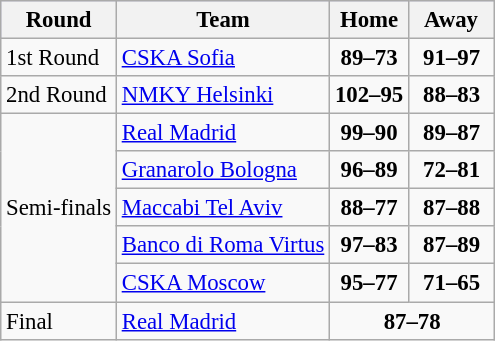<table class="wikitable" style="text-align: left; font-size:95%">
<tr bgcolor="#ccccff">
<th>Round</th>
<th>Team</th>
<th>Home</th>
<th>  Away  </th>
</tr>
<tr>
<td>1st Round</td>
<td> <a href='#'>CSKA Sofia</a></td>
<td style="text-align:center;"><strong>89–73</strong></td>
<td style="text-align:center;"><strong>91–97</strong></td>
</tr>
<tr>
<td>2nd Round</td>
<td> <a href='#'>NMKY Helsinki</a></td>
<td style="text-align:center;"><strong>102–95</strong></td>
<td style="text-align:center;"><strong>88–83</strong></td>
</tr>
<tr>
<td rowspan=5>Semi-finals</td>
<td> <a href='#'>Real Madrid</a></td>
<td style="text-align:center;"><strong>99–90</strong></td>
<td style="text-align:center;"><strong>89–87</strong></td>
</tr>
<tr>
<td> <a href='#'>Granarolo Bologna</a></td>
<td style="text-align:center;"><strong>96–89</strong></td>
<td style="text-align:center;"><strong>72–81</strong></td>
</tr>
<tr>
<td> <a href='#'>Maccabi Tel Aviv</a></td>
<td style="text-align:center;"><strong>88–77</strong></td>
<td style="text-align:center;"><strong>87–88</strong></td>
</tr>
<tr>
<td> <a href='#'>Banco di Roma Virtus</a></td>
<td style="text-align:center;"><strong>97–83</strong></td>
<td style="text-align:center;"><strong>87–89</strong></td>
</tr>
<tr>
<td> <a href='#'>CSKA Moscow</a></td>
<td style="text-align:center;"><strong>95–77</strong></td>
<td style="text-align:center;"><strong>71–65</strong></td>
</tr>
<tr>
<td>Final</td>
<td> <a href='#'>Real Madrid</a></td>
<td colspan="2" style="text-align:center;"><strong>87–78</strong></td>
</tr>
</table>
